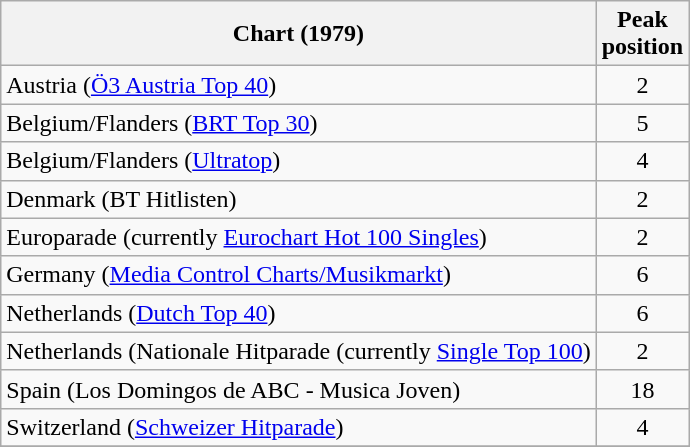<table class="wikitable">
<tr>
<th>Chart (1979)</th>
<th>Peak<br>position</th>
</tr>
<tr>
<td>Austria (<a href='#'>Ö3 Austria Top 40</a>)</td>
<td align="center">2</td>
</tr>
<tr>
<td>Belgium/Flanders (<a href='#'>BRT Top 30</a>)</td>
<td align="center">5</td>
</tr>
<tr>
<td>Belgium/Flanders (<a href='#'>Ultratop</a>)</td>
<td align="center">4</td>
</tr>
<tr>
<td>Denmark (BT Hitlisten)</td>
<td align="center">2</td>
</tr>
<tr>
<td>Europarade (currently <a href='#'>Eurochart Hot 100 Singles</a>)</td>
<td align="center">2</td>
</tr>
<tr>
<td>Germany (<a href='#'>Media Control Charts/Musikmarkt</a>)</td>
<td align="center">6</td>
</tr>
<tr>
<td>Netherlands (<a href='#'>Dutch Top 40</a>)</td>
<td align="center">6</td>
</tr>
<tr>
<td>Netherlands (Nationale Hitparade (currently <a href='#'>Single Top 100</a>)</td>
<td align="center">2</td>
</tr>
<tr>
<td>Spain (Los Domingos de ABC - Musica Joven)</td>
<td align="center">18</td>
</tr>
<tr>
<td>Switzerland (<a href='#'>Schweizer Hitparade</a>)</td>
<td align="center">4</td>
</tr>
<tr>
</tr>
</table>
